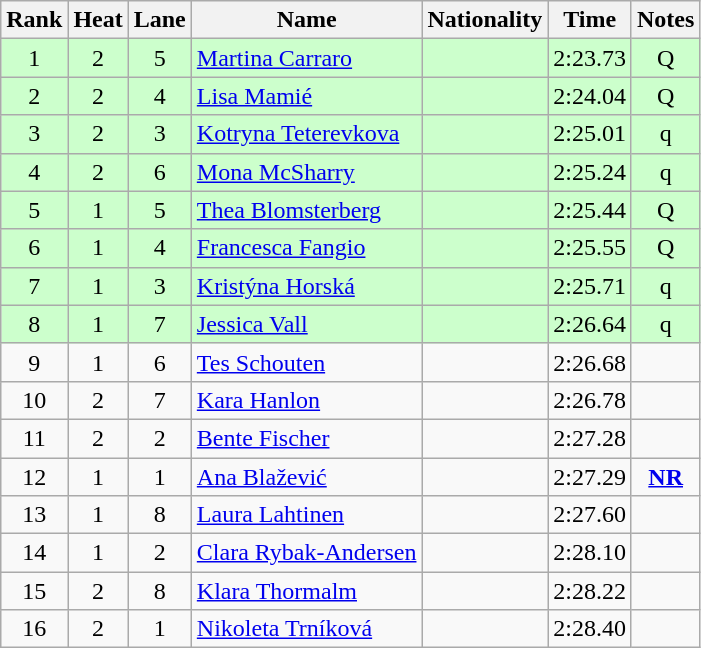<table class="wikitable sortable" style="text-align:center">
<tr>
<th>Rank</th>
<th>Heat</th>
<th>Lane</th>
<th>Name</th>
<th>Nationality</th>
<th>Time</th>
<th>Notes</th>
</tr>
<tr bgcolor=ccffcc>
<td>1</td>
<td>2</td>
<td>5</td>
<td align=left><a href='#'>Martina Carraro</a></td>
<td align=left></td>
<td>2:23.73</td>
<td>Q</td>
</tr>
<tr bgcolor=ccffcc>
<td>2</td>
<td>2</td>
<td>4</td>
<td align=left><a href='#'>Lisa Mamié</a></td>
<td align=left></td>
<td>2:24.04</td>
<td>Q</td>
</tr>
<tr bgcolor=ccffcc>
<td>3</td>
<td>2</td>
<td>3</td>
<td align=left><a href='#'>Kotryna Teterevkova</a></td>
<td align=left></td>
<td>2:25.01</td>
<td>q</td>
</tr>
<tr bgcolor=ccffcc>
<td>4</td>
<td>2</td>
<td>6</td>
<td align=left><a href='#'>Mona McSharry</a></td>
<td align=left></td>
<td>2:25.24</td>
<td>q</td>
</tr>
<tr bgcolor=ccffcc>
<td>5</td>
<td>1</td>
<td>5</td>
<td align=left><a href='#'>Thea Blomsterberg</a></td>
<td align=left></td>
<td>2:25.44</td>
<td>Q</td>
</tr>
<tr bgcolor=ccffcc>
<td>6</td>
<td>1</td>
<td>4</td>
<td align=left><a href='#'>Francesca Fangio</a></td>
<td align=left></td>
<td>2:25.55</td>
<td>Q</td>
</tr>
<tr bgcolor=ccffcc>
<td>7</td>
<td>1</td>
<td>3</td>
<td align=left><a href='#'>Kristýna Horská</a></td>
<td align=left></td>
<td>2:25.71</td>
<td>q</td>
</tr>
<tr bgcolor=ccffcc>
<td>8</td>
<td>1</td>
<td>7</td>
<td align=left><a href='#'>Jessica Vall</a></td>
<td align=left></td>
<td>2:26.64</td>
<td>q</td>
</tr>
<tr>
<td>9</td>
<td>1</td>
<td>6</td>
<td align=left><a href='#'>Tes Schouten</a></td>
<td align=left></td>
<td>2:26.68</td>
<td></td>
</tr>
<tr>
<td>10</td>
<td>2</td>
<td>7</td>
<td align=left><a href='#'>Kara Hanlon</a></td>
<td align=left></td>
<td>2:26.78</td>
<td></td>
</tr>
<tr>
<td>11</td>
<td>2</td>
<td>2</td>
<td align=left><a href='#'>Bente Fischer</a></td>
<td align=left></td>
<td>2:27.28</td>
<td></td>
</tr>
<tr>
<td>12</td>
<td>1</td>
<td>1</td>
<td align=left><a href='#'>Ana Blažević</a></td>
<td align=left></td>
<td>2:27.29</td>
<td><strong><a href='#'>NR</a></strong></td>
</tr>
<tr>
<td>13</td>
<td>1</td>
<td>8</td>
<td align=left><a href='#'>Laura Lahtinen</a></td>
<td align=left></td>
<td>2:27.60</td>
<td></td>
</tr>
<tr>
<td>14</td>
<td>1</td>
<td>2</td>
<td align=left><a href='#'>Clara Rybak-Andersen</a></td>
<td align=left></td>
<td>2:28.10</td>
<td></td>
</tr>
<tr>
<td>15</td>
<td>2</td>
<td>8</td>
<td align=left><a href='#'>Klara Thormalm</a></td>
<td align=left></td>
<td>2:28.22</td>
<td></td>
</tr>
<tr>
<td>16</td>
<td>2</td>
<td>1</td>
<td align=left><a href='#'>Nikoleta Trníková</a></td>
<td align=left></td>
<td>2:28.40</td>
<td></td>
</tr>
</table>
